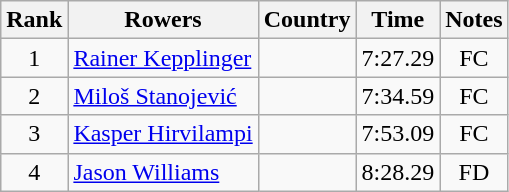<table class="wikitable" style="text-align:center">
<tr>
<th>Rank</th>
<th>Rowers</th>
<th>Country</th>
<th>Time</th>
<th>Notes</th>
</tr>
<tr>
<td>1</td>
<td align="left"><a href='#'>Rainer Kepplinger</a></td>
<td align="left"></td>
<td>7:27.29</td>
<td>FC</td>
</tr>
<tr>
<td>2</td>
<td align="left"><a href='#'>Miloš Stanojević</a></td>
<td align="left"></td>
<td>7:34.59</td>
<td>FC</td>
</tr>
<tr>
<td>3</td>
<td align="left"><a href='#'>Kasper Hirvilampi</a></td>
<td align="left"></td>
<td>7:53.09</td>
<td>FC</td>
</tr>
<tr>
<td>4</td>
<td align="left"><a href='#'>Jason Williams</a></td>
<td align="left"></td>
<td>8:28.29</td>
<td>FD</td>
</tr>
</table>
